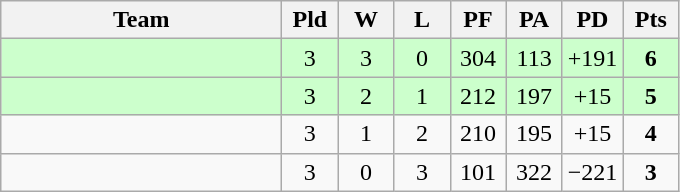<table class=wikitable style="text-align:center">
<tr>
<th width=180>Team</th>
<th width=30>Pld</th>
<th width=30>W</th>
<th width=30>L</th>
<th width=30>PF</th>
<th width=30>PA</th>
<th width=30>PD</th>
<th width=30>Pts</th>
</tr>
<tr align=center bgcolor="#ccffcc">
<td align=left></td>
<td>3</td>
<td>3</td>
<td>0</td>
<td>304</td>
<td>113</td>
<td>+191</td>
<td><strong>6</strong></td>
</tr>
<tr align=center bgcolor="#ccffcc">
<td align=left></td>
<td>3</td>
<td>2</td>
<td>1</td>
<td>212</td>
<td>197</td>
<td>+15</td>
<td><strong>5</strong></td>
</tr>
<tr align=center>
<td align=left></td>
<td>3</td>
<td>1</td>
<td>2</td>
<td>210</td>
<td>195</td>
<td>+15</td>
<td><strong>4</strong></td>
</tr>
<tr align=center>
<td align=left></td>
<td>3</td>
<td>0</td>
<td>3</td>
<td>101</td>
<td>322</td>
<td>−221</td>
<td><strong>3</strong></td>
</tr>
</table>
